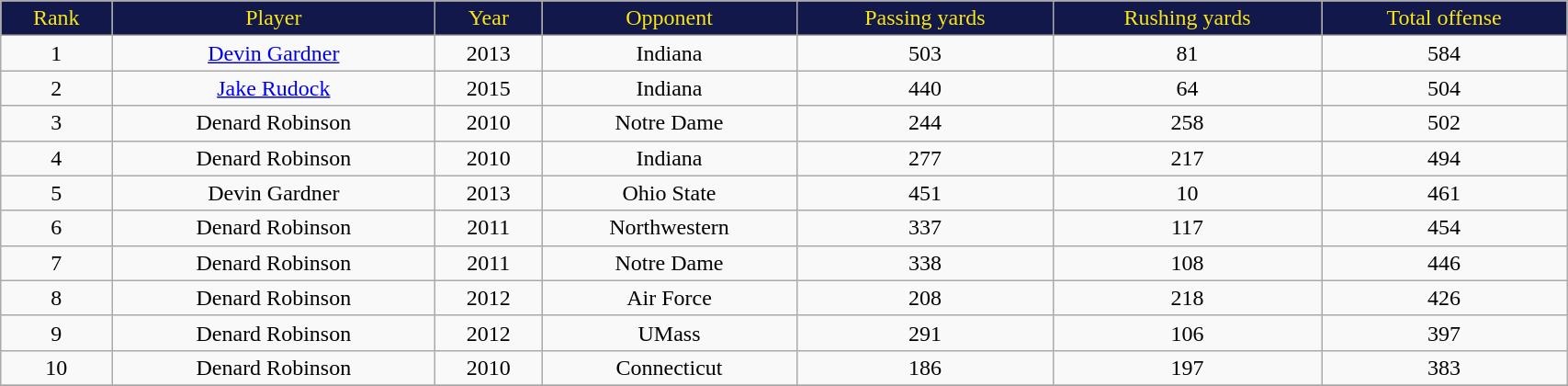<table class="wikitable" width="90%">
<tr align="center"  style="background:#121849;color:#F8E616;">
<td>Rank</td>
<td>Player</td>
<td>Year</td>
<td>Opponent</td>
<td>Passing yards</td>
<td>Rushing yards</td>
<td>Total offense</td>
</tr>
<tr align="center" bgcolor="">
<td>1</td>
<td><a href='#'>Devin Gardner</a></td>
<td>2013</td>
<td>Indiana</td>
<td>503</td>
<td>81</td>
<td>584</td>
</tr>
<tr align="center" bgcolor="">
<td>2</td>
<td><a href='#'>Jake Rudock</a></td>
<td>2015</td>
<td>Indiana</td>
<td>440</td>
<td>64</td>
<td>504</td>
</tr>
<tr align="center" bgcolor="">
<td>3</td>
<td>Denard Robinson</td>
<td>2010</td>
<td>Notre Dame</td>
<td>244</td>
<td>258</td>
<td>502</td>
</tr>
<tr align="center" bgcolor="">
<td>4</td>
<td>Denard Robinson</td>
<td>2010</td>
<td>Indiana</td>
<td>277</td>
<td>217</td>
<td>494</td>
</tr>
<tr align="center" bgcolor="">
<td>5</td>
<td>Devin Gardner</td>
<td>2013</td>
<td>Ohio State</td>
<td>451</td>
<td>10</td>
<td>461</td>
</tr>
<tr align="center" bgcolor="">
<td>6</td>
<td>Denard Robinson</td>
<td>2011</td>
<td>Northwestern</td>
<td>337</td>
<td>117</td>
<td>454</td>
</tr>
<tr align="center" bgcolor="">
<td>7</td>
<td>Denard Robinson</td>
<td>2011</td>
<td>Notre Dame</td>
<td>338</td>
<td>108</td>
<td>446</td>
</tr>
<tr align="center" bgcolor="">
<td>8</td>
<td>Denard Robinson</td>
<td>2012</td>
<td>Air Force</td>
<td>208</td>
<td>218</td>
<td>426</td>
</tr>
<tr align="center" bgcolor="">
<td>9</td>
<td>Denard Robinson</td>
<td>2012</td>
<td>UMass</td>
<td>291</td>
<td>106</td>
<td>397</td>
</tr>
<tr align="center" bgcolor="">
<td>10</td>
<td>Denard Robinson</td>
<td>2010</td>
<td>Connecticut</td>
<td>186</td>
<td>197</td>
<td>383</td>
</tr>
<tr align="center" bgcolor="">
</tr>
</table>
